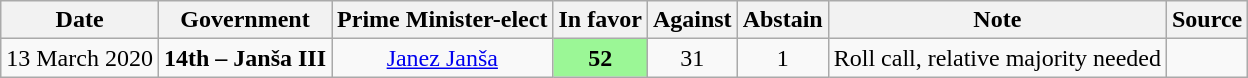<table class="wikitable" style="text-align: center;">
<tr>
<th>Date</th>
<th>Government</th>
<th>Prime Minister-elect</th>
<th>In favor</th>
<th>Against</th>
<th>Abstain</th>
<th>Note</th>
<th>Source</th>
</tr>
<tr>
<td>13 March 2020</td>
<td><strong>14th – Janša III</strong></td>
<td><a href='#'>Janez Janša</a></td>
<td style="background:#9bf796;"><strong>52</strong></td>
<td>31</td>
<td>1</td>
<td>Roll call, relative majority needed</td>
<td></td>
</tr>
</table>
